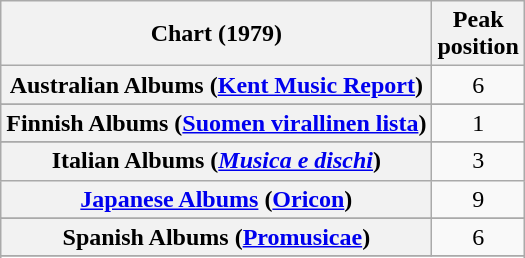<table class="wikitable sortable plainrowheaders" style="text-align:center">
<tr>
<th scope="col">Chart (1979)</th>
<th scope="col">Peak<br>position</th>
</tr>
<tr>
<th scope="row">Australian Albums (<a href='#'>Kent Music Report</a>)</th>
<td>6</td>
</tr>
<tr>
</tr>
<tr>
</tr>
<tr>
</tr>
<tr>
<th scope="row">Finnish Albums (<a href='#'>Suomen virallinen lista</a>)</th>
<td>1</td>
</tr>
<tr>
</tr>
<tr>
<th scope="row">Italian Albums (<em><a href='#'>Musica e dischi</a></em>)</th>
<td>3</td>
</tr>
<tr>
<th scope="row"><a href='#'>Japanese Albums</a> (<a href='#'>Oricon</a>)</th>
<td>9</td>
</tr>
<tr>
</tr>
<tr>
</tr>
<tr>
<th scope="row">Spanish Albums (<a href='#'>Promusicae</a>)</th>
<td>6</td>
</tr>
<tr>
</tr>
<tr>
</tr>
<tr>
</tr>
<tr>
</tr>
<tr>
</tr>
<tr>
</tr>
</table>
